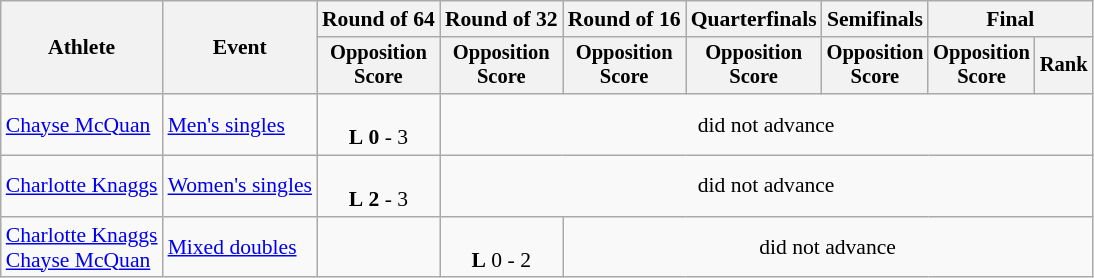<table class=wikitable style=font-size:90%;text-align:center>
<tr>
<th rowspan=2>Athlete</th>
<th rowspan=2>Event</th>
<th>Round of 64</th>
<th>Round of 32</th>
<th>Round of 16</th>
<th>Quarterfinals</th>
<th>Semifinals</th>
<th colspan=2>Final</th>
</tr>
<tr style=font-size:95%>
<th>Opposition<br>Score</th>
<th>Opposition<br>Score</th>
<th>Opposition<br>Score</th>
<th>Opposition<br>Score</th>
<th>Opposition<br>Score</th>
<th>Opposition<br>Score</th>
<th>Rank</th>
</tr>
<tr>
<td align=left><a href='#'>Chayse McQuan</a></td>
<td align=left><a href='#'>Men's singles</a></td>
<td><br><strong>L</strong> <strong>0</strong> - 3</td>
<td colspan=6>did not advance</td>
</tr>
<tr>
<td align=left><a href='#'>Charlotte Knaggs</a></td>
<td align=left><a href='#'>Women's singles</a></td>
<td><br><strong>L</strong> <strong>2</strong> - 3</td>
<td colspan=6>did not advance</td>
</tr>
<tr>
<td align=left><a href='#'>Charlotte Knaggs</a> <br> <a href='#'>Chayse McQuan</a></td>
<td align=left><a href='#'>Mixed doubles</a></td>
<td></td>
<td><br><strong>L</strong> 0 - 2</td>
<td colspan=5>did not advance</td>
</tr>
</table>
